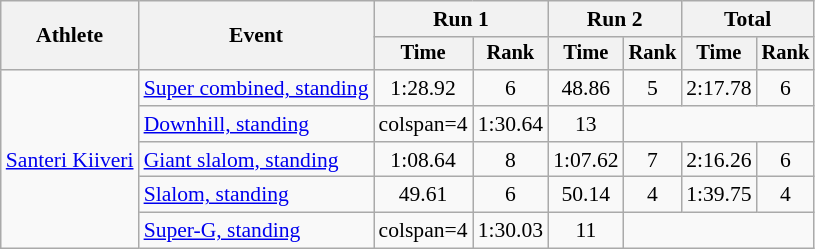<table class="wikitable" style="font-size:90%">
<tr>
<th rowspan=2>Athlete</th>
<th rowspan=2>Event</th>
<th colspan=2>Run 1</th>
<th colspan=2>Run 2</th>
<th colspan=2>Total</th>
</tr>
<tr style="font-size:95%">
<th>Time</th>
<th>Rank</th>
<th>Time</th>
<th>Rank</th>
<th>Time</th>
<th>Rank</th>
</tr>
<tr align=center>
<td align=left rowspan=5><a href='#'>Santeri Kiiveri</a></td>
<td align=left><a href='#'>Super combined, standing</a></td>
<td>1:28.92</td>
<td>6</td>
<td>48.86</td>
<td>5</td>
<td>2:17.78</td>
<td>6</td>
</tr>
<tr align=center>
<td align=left><a href='#'>Downhill, standing</a></td>
<td>colspan=4 </td>
<td>1:30.64</td>
<td>13</td>
</tr>
<tr align=center>
<td align=left><a href='#'>Giant slalom, standing</a></td>
<td>1:08.64</td>
<td>8</td>
<td>1:07.62</td>
<td>7</td>
<td>2:16.26</td>
<td>6</td>
</tr>
<tr align=center>
<td align=left><a href='#'>Slalom, standing</a></td>
<td>49.61</td>
<td>6</td>
<td>50.14</td>
<td>4</td>
<td>1:39.75</td>
<td>4</td>
</tr>
<tr align=center>
<td align=left><a href='#'>Super-G, standing</a></td>
<td>colspan=4 </td>
<td>1:30.03</td>
<td>11</td>
</tr>
</table>
